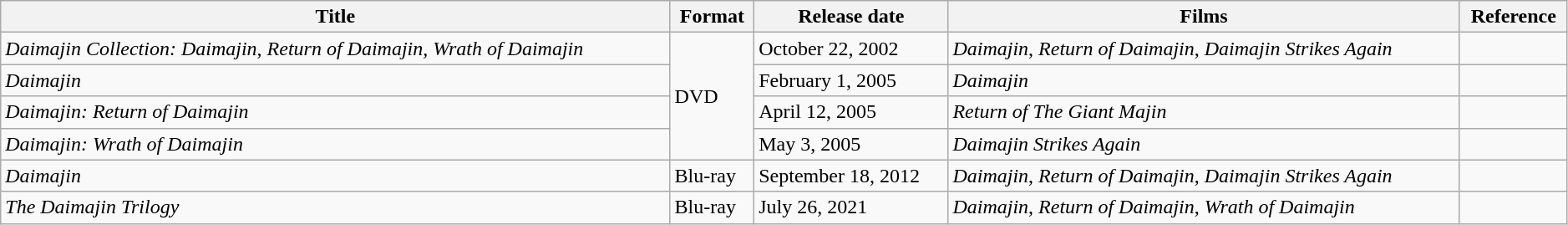<table class="wikitable" style="width:99%;">
<tr>
<th>Title</th>
<th>Format</th>
<th>Release date</th>
<th>Films</th>
<th>Reference</th>
</tr>
<tr>
<td><em>Daimajin Collection: Daimajin, Return of Daimajin, Wrath of Daimajin</em></td>
<td rowspan="4">DVD</td>
<td>October 22, 2002</td>
<td><em>Daimajin</em>, <em>Return of Daimajin</em>, <em>Daimajin Strikes Again</em></td>
<td></td>
</tr>
<tr>
<td><em>Daimajin</em></td>
<td>February 1, 2005</td>
<td><em>Daimajin</em></td>
<td></td>
</tr>
<tr>
<td><em>Daimajin: Return of Daimajin</em></td>
<td>April 12, 2005</td>
<td><em>Return of The Giant Majin</em></td>
<td></td>
</tr>
<tr>
<td><em>Daimajin: Wrath of Daimajin</em></td>
<td>May 3, 2005</td>
<td><em>Daimajin Strikes Again</em></td>
<td></td>
</tr>
<tr>
<td><em>Daimajin</em></td>
<td>Blu-ray</td>
<td>September 18, 2012</td>
<td><em>Daimajin</em>, <em>Return of Daimajin</em>, <em>Daimajin Strikes Again</em></td>
<td></td>
</tr>
<tr>
<td><em>The Daimajin Trilogy</em></td>
<td>Blu-ray</td>
<td>July 26, 2021</td>
<td><em>Daimajin</em>, <em>Return of Daimajin</em>, <em>Wrath of Daimajin</em></td>
<td></td>
</tr>
</table>
